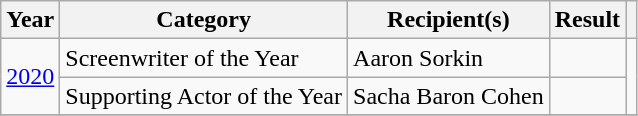<table class="wikitable unsortable plainrowheaders">
<tr>
<th scope="col">Year</th>
<th scope="col">Category</th>
<th scope="col">Recipient(s)</th>
<th scope="col">Result</th>
<th scope="col" class="unsortable"></th>
</tr>
<tr>
<td rowspan="2"><a href='#'>2020</a></td>
<td>Screenwriter of the Year</td>
<td>Aaron Sorkin</td>
<td></td>
<td rowspan="2" align="center"></td>
</tr>
<tr>
<td>Supporting Actor of the Year</td>
<td>Sacha Baron Cohen</td>
<td></td>
</tr>
<tr>
</tr>
</table>
